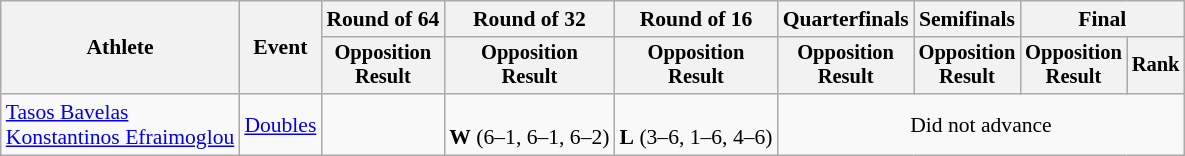<table class="wikitable" style="font-size:90%">
<tr>
<th rowspan="2">Athlete</th>
<th rowspan="2">Event</th>
<th>Round of 64</th>
<th>Round of 32</th>
<th>Round of 16</th>
<th>Quarterfinals</th>
<th>Semifinals</th>
<th colspan=2>Final</th>
</tr>
<tr style="font-size:95%">
<th>Opposition<br>Result</th>
<th>Opposition<br>Result</th>
<th>Opposition<br>Result</th>
<th>Opposition<br>Result</th>
<th>Opposition<br>Result</th>
<th>Opposition<br>Result</th>
<th>Rank</th>
</tr>
<tr align=center>
<td align=left><a href='#'>Tasos Bavelas</a><br><a href='#'>Konstantinos Efraimoglou</a></td>
<td align=left><a href='#'>Doubles</a></td>
<td></td>
<td><br><strong>W</strong> (6–1, 6–1, 6–2)</td>
<td><br><strong>L</strong> (3–6, 1–6, 4–6)</td>
<td colspan=4>Did not advance</td>
</tr>
</table>
